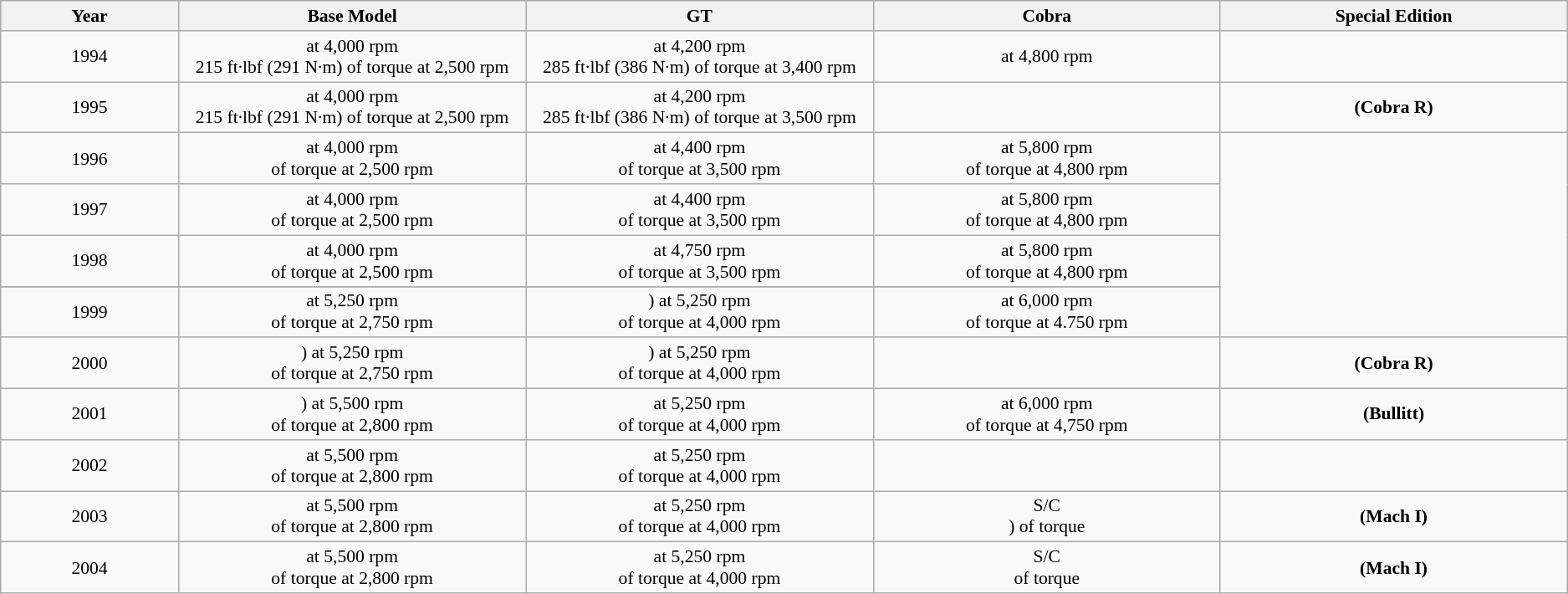<table class="wikitable" style="font-size:90%; text-align:center">
<tr>
<th style="width:10em">Year</th>
<th style="width:20em">Base Model</th>
<th style="width:20em">GT</th>
<th style="width:20em">Cobra</th>
<th style="width:20em">Special Edition</th>
</tr>
<tr>
<td>1994</td>
<td> at 4,000 rpm<br>215 ft·lbf (291 N·m) of torque at 2,500 rpm</td>
<td> at 4,200 rpm<br>285 ft·lbf (386 N·m) of torque at 3,400 rpm</td>
<td> at 4,800 rpm </td>
</tr>
<tr>
<td>1995</td>
<td> at 4,000 rpm<br>215 ft·lbf (291 N·m) of torque at 2,500 rpm</td>
<td> at 4,200 rpm<br>285 ft·lbf (386 N·m) of torque at 3,500 rpm</td>
<td></td>
<td> <strong>(Cobra R)</strong></td>
</tr>
<tr>
<td>1996</td>
<td> at 4,000 rpm<br> of torque at 2,500 rpm</td>
<td> at 4,400 rpm<br> of torque at 3,500 rpm</td>
<td> at 5,800 rpm<br> of torque at 4,800 rpm</td>
</tr>
<tr>
<td>1997</td>
<td> at 4,000 rpm<br> of torque at 2,500 rpm</td>
<td> at 4,400 rpm<br> of torque at 3,500 rpm</td>
<td> at 5,800 rpm<br> of torque at 4,800 rpm</td>
</tr>
<tr>
<td>1998</td>
<td> at 4,000 rpm<br> of torque at 2,500 rpm</td>
<td> at 4,750 rpm<br> of torque at 3,500 rpm</td>
<td> at 5,800 rpm<br> of torque at 4,800 rpm</td>
</tr>
<tr>
</tr>
<tr>
<td>1999</td>
<td> at 5,250 rpm<br> of torque at 2,750 rpm</td>
<td>) at 5,250 rpm<br> of torque at 4,000 rpm</td>
<td> at 6,000 rpm<br> of torque at 4.750 rpm</td>
</tr>
<tr>
<td>2000</td>
<td>) at 5,250 rpm<br> of torque at 2,750 rpm</td>
<td>) at 5,250 rpm<br> of torque at 4,000 rpm</td>
<td></td>
<td> <strong>(Cobra R)</strong></td>
</tr>
<tr>
<td>2001</td>
<td>) at 5,500 rpm<br> of torque at 2,800 rpm</td>
<td> at 5,250 rpm<br> of torque at 4,000 rpm</td>
<td> at 6,000 rpm<br> of torque at 4,750 rpm</td>
<td> <strong>(Bullitt)</strong></td>
</tr>
<tr>
<td>2002</td>
<td> at 5,500 rpm<br> of torque at 2,800 rpm</td>
<td> at 5,250 rpm<br> of torque at 4,000 rpm</td>
<td></td>
</tr>
<tr>
<td>2003</td>
<td> at 5,500 rpm<br> of torque at 2,800 rpm</td>
<td> at 5,250 rpm<br> of torque at 4,000 rpm</td>
<td> S/C<br>) of torque</td>
<td> <strong>(Mach I)</strong></td>
</tr>
<tr>
<td>2004</td>
<td> at 5,500 rpm<br> of torque at 2,800 rpm</td>
<td> at 5,250 rpm<br> of torque at 4,000 rpm</td>
<td> S/C<br> of torque</td>
<td> <strong>(Mach I)</strong></td>
</tr>
</table>
